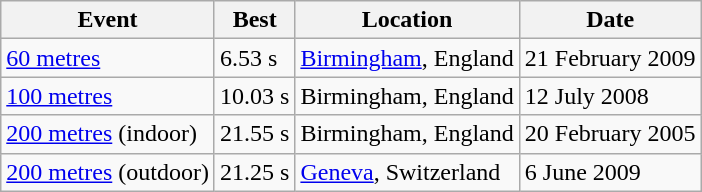<table class="wikitable">
<tr>
<th>Event</th>
<th>Best</th>
<th>Location</th>
<th>Date</th>
</tr>
<tr>
<td><a href='#'>60 metres</a></td>
<td>6.53 s</td>
<td><a href='#'>Birmingham</a>, England</td>
<td>21 February 2009</td>
</tr>
<tr>
<td><a href='#'>100 metres</a></td>
<td>10.03 s</td>
<td>Birmingham, England</td>
<td>12 July 2008</td>
</tr>
<tr>
<td><a href='#'>200 metres</a> (indoor)</td>
<td>21.55 s</td>
<td>Birmingham, England</td>
<td>20 February 2005</td>
</tr>
<tr>
<td><a href='#'>200 metres</a> (outdoor)</td>
<td>21.25 s</td>
<td><a href='#'>Geneva</a>, Switzerland</td>
<td>6 June 2009</td>
</tr>
</table>
